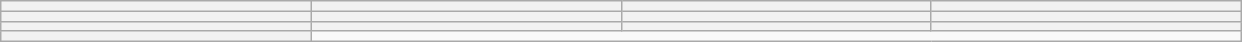<table class="wikitable" style="font-size:90%">
<tr>
<th width=200></th>
<th width=200></th>
<th width=200></th>
<th width=200></th>
</tr>
<tr>
<th></th>
<th></th>
<th></th>
<th></th>
</tr>
<tr>
<th></th>
<th></th>
<th></th>
<th></th>
</tr>
<tr>
<th></th>
</tr>
</table>
